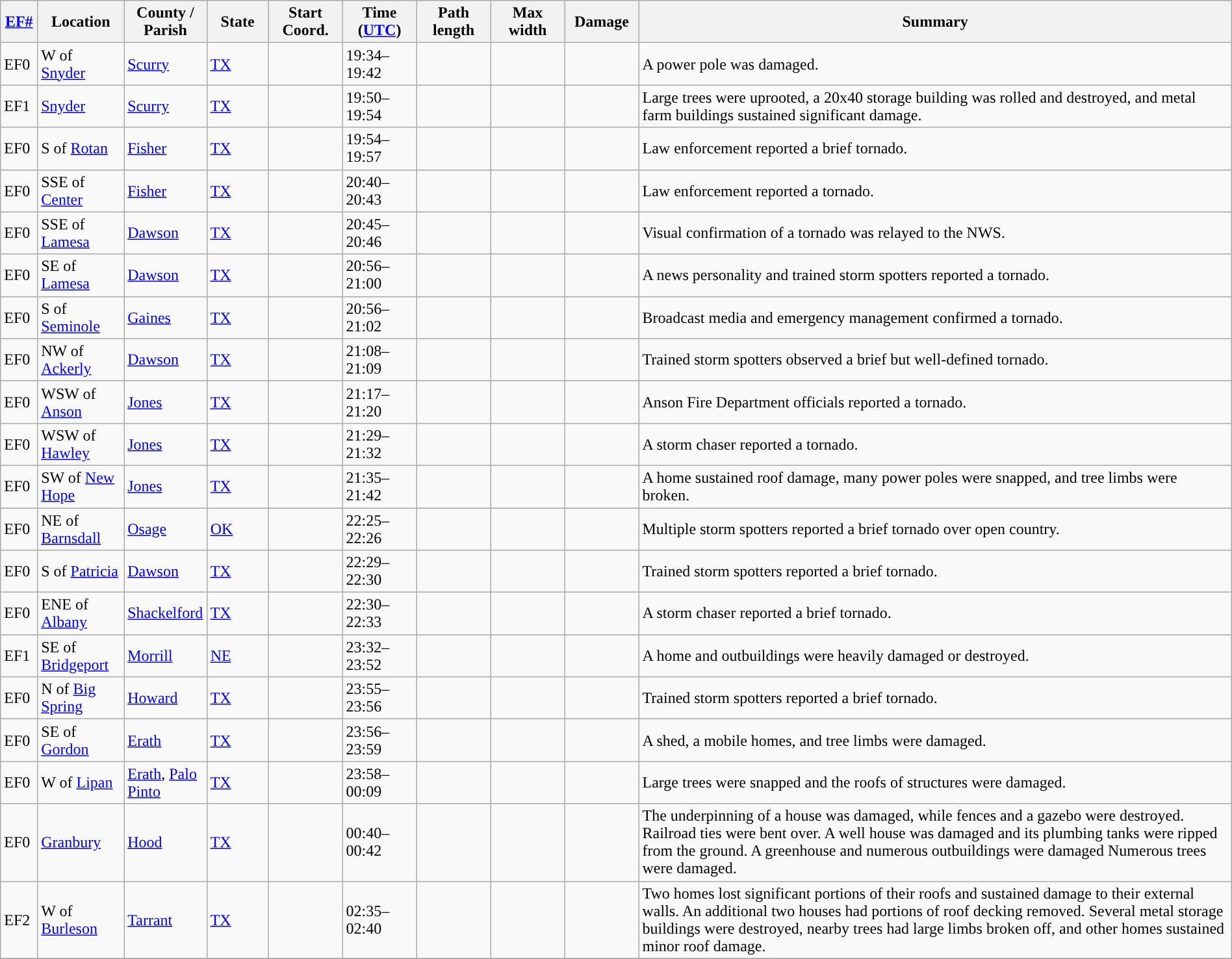<table class="wikitable sortable" style="width:100%;">
<tr>
<th scope="col" width="3%" align="center"><a href='#'>EF#</a></th>
<th scope="col" width="7%" align="center" class="unsortable">Location</th>
<th scope="col" width="6%" align="center" class="unsortable">County / Parish</th>
<th scope="col" width="5%" align="center">State</th>
<th scope="col" width="6%" align="center">Start Coord.</th>
<th scope="col" width="6%" align="center">Time (<a href='#'>UTC</a>)</th>
<th scope="col" width="6%" align="center">Path length</th>
<th scope="col" width="6%" align="center">Max width</th>
<th scope="col" width="6%" align="center">Damage</th>
<th scope="col" width="48%" class="unsortable" align="center">Summary</th>
</tr>
<tr>
<td>EF0</td>
<td>W of <a href='#'>Snyder</a></td>
<td><a href='#'>Scurry</a></td>
<td><a href='#'>TX</a></td>
<td></td>
<td>19:34–19:42</td>
<td></td>
<td></td>
<td></td>
<td>A power pole was damaged.</td>
</tr>
<tr>
<td>EF1</td>
<td><a href='#'>Snyder</a></td>
<td><a href='#'>Scurry</a></td>
<td><a href='#'>TX</a></td>
<td></td>
<td>19:50–19:54</td>
<td></td>
<td></td>
<td></td>
<td>Large trees were uprooted, a 20x40 storage building was rolled and destroyed, and metal farm buildings sustained significant damage.</td>
</tr>
<tr>
<td>EF0</td>
<td>S of <a href='#'>Rotan</a></td>
<td><a href='#'>Fisher</a></td>
<td><a href='#'>TX</a></td>
<td></td>
<td>19:54–19:57</td>
<td></td>
<td></td>
<td></td>
<td>Law enforcement reported a brief tornado.</td>
</tr>
<tr>
<td>EF0</td>
<td>SSE of <a href='#'>Center</a></td>
<td><a href='#'>Fisher</a></td>
<td><a href='#'>TX</a></td>
<td></td>
<td>20:40–20:43</td>
<td></td>
<td></td>
<td></td>
<td>Law enforcement reported a tornado.</td>
</tr>
<tr>
<td>EF0</td>
<td>SSE of <a href='#'>Lamesa</a></td>
<td><a href='#'>Dawson</a></td>
<td><a href='#'>TX</a></td>
<td></td>
<td>20:45–20:46</td>
<td></td>
<td></td>
<td></td>
<td>Visual confirmation of a tornado was relayed to the NWS.</td>
</tr>
<tr>
<td>EF0</td>
<td>SE of <a href='#'>Lamesa</a></td>
<td><a href='#'>Dawson</a></td>
<td><a href='#'>TX</a></td>
<td></td>
<td>20:56–21:00</td>
<td></td>
<td></td>
<td></td>
<td>A news personality and trained storm spotters reported a tornado.</td>
</tr>
<tr>
<td>EF0</td>
<td>S of <a href='#'>Seminole</a></td>
<td><a href='#'>Gaines</a></td>
<td><a href='#'>TX</a></td>
<td></td>
<td>20:56–21:02</td>
<td></td>
<td></td>
<td></td>
<td>Broadcast media and emergency management confirmed a tornado.</td>
</tr>
<tr>
<td>EF0</td>
<td>NW of <a href='#'>Ackerly</a></td>
<td><a href='#'>Dawson</a></td>
<td><a href='#'>TX</a></td>
<td></td>
<td>21:08–21:09</td>
<td></td>
<td></td>
<td></td>
<td>Trained storm spotters observed a brief but well-defined tornado.</td>
</tr>
<tr>
<td>EF0</td>
<td>WSW of <a href='#'>Anson</a></td>
<td><a href='#'>Jones</a></td>
<td><a href='#'>TX</a></td>
<td></td>
<td>21:17–21:20</td>
<td></td>
<td></td>
<td></td>
<td>Anson Fire Department officials reported a tornado.</td>
</tr>
<tr>
<td>EF0</td>
<td>WSW of <a href='#'>Hawley</a></td>
<td><a href='#'>Jones</a></td>
<td><a href='#'>TX</a></td>
<td></td>
<td>21:29–21:32</td>
<td></td>
<td></td>
<td></td>
<td>A storm chaser reported a tornado.</td>
</tr>
<tr>
<td>EF0</td>
<td>SW of <a href='#'>New Hope</a></td>
<td><a href='#'>Jones</a></td>
<td><a href='#'>TX</a></td>
<td></td>
<td>21:35–21:42</td>
<td></td>
<td></td>
<td></td>
<td>A home sustained roof damage, many power poles were snapped, and tree limbs were broken.</td>
</tr>
<tr>
<td>EF0</td>
<td>NE of <a href='#'>Barnsdall</a></td>
<td><a href='#'>Osage</a></td>
<td><a href='#'>OK</a></td>
<td></td>
<td>22:25–22:26</td>
<td></td>
<td></td>
<td></td>
<td>Multiple storm spotters reported a brief tornado over open country.</td>
</tr>
<tr>
<td>EF0</td>
<td>S of <a href='#'>Patricia</a></td>
<td><a href='#'>Dawson</a></td>
<td><a href='#'>TX</a></td>
<td></td>
<td>22:29–22:30</td>
<td></td>
<td></td>
<td></td>
<td>Trained storm spotters reported a brief tornado.</td>
</tr>
<tr>
<td>EF0</td>
<td>ENE of <a href='#'>Albany</a></td>
<td><a href='#'>Shackelford</a></td>
<td><a href='#'>TX</a></td>
<td></td>
<td>22:30–22:33</td>
<td></td>
<td></td>
<td></td>
<td>A storm chaser reported a brief tornado.</td>
</tr>
<tr>
<td>EF1</td>
<td>SE of <a href='#'>Bridgeport</a></td>
<td><a href='#'>Morrill</a></td>
<td><a href='#'>NE</a></td>
<td></td>
<td>23:32–23:52</td>
<td></td>
<td></td>
<td></td>
<td>A home and outbuildings were heavily damaged or destroyed.</td>
</tr>
<tr>
<td>EF0</td>
<td>N of <a href='#'>Big Spring</a></td>
<td><a href='#'>Howard</a></td>
<td><a href='#'>TX</a></td>
<td></td>
<td>23:55–23:56</td>
<td></td>
<td></td>
<td></td>
<td>Trained storm spotters reported a brief tornado.</td>
</tr>
<tr>
<td>EF0</td>
<td>SE of <a href='#'>Gordon</a></td>
<td><a href='#'>Erath</a></td>
<td><a href='#'>TX</a></td>
<td></td>
<td>23:56–23:59</td>
<td></td>
<td></td>
<td></td>
<td>A shed, a mobile homes, and tree limbs were damaged.</td>
</tr>
<tr>
<td>EF0</td>
<td>W of <a href='#'>Lipan</a></td>
<td><a href='#'>Erath</a>, <a href='#'>Palo Pinto</a></td>
<td><a href='#'>TX</a></td>
<td></td>
<td>23:58–00:09</td>
<td></td>
<td></td>
<td></td>
<td>Large trees were snapped and the roofs of structures were damaged.</td>
</tr>
<tr>
<td>EF0</td>
<td><a href='#'>Granbury</a></td>
<td><a href='#'>Hood</a></td>
<td><a href='#'>TX</a></td>
<td></td>
<td>00:40–00:42</td>
<td></td>
<td></td>
<td></td>
<td>The underpinning of a house was damaged, while fences and a gazebo were destroyed. Railroad ties were bent over. A well house was damaged and its plumbing tanks were ripped from the ground. A greenhouse and numerous outbuildings were damaged Numerous trees were damaged.</td>
</tr>
<tr>
<td>EF2</td>
<td>W of <a href='#'>Burleson</a></td>
<td><a href='#'>Tarrant</a></td>
<td><a href='#'>TX</a></td>
<td></td>
<td>02:35–02:40</td>
<td></td>
<td></td>
<td></td>
<td>Two homes lost significant portions of their roofs and sustained damage to their external walls. An additional two houses had portions of roof decking removed. Several metal storage buildings were destroyed, nearby trees had large limbs broken off, and other homes sustained minor roof damage.</td>
</tr>
<tr>
</tr>
</table>
